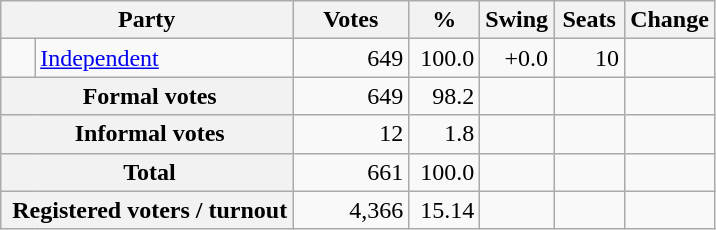<table class="wikitable" style="text-align:right; margin-bottom:0">
<tr>
<th style="width:10px" colspan=3>Party</th>
<th style="width:70px;">Votes</th>
<th style="width:40px;">%</th>
<th style="width:40px;">Swing</th>
<th style="width:40px;">Seats</th>
<th style="width:40px;">Change</th>
</tr>
<tr>
<td> </td>
<td style="text-align:left;" colspan="2"><a href='#'>Independent</a></td>
<td>649</td>
<td>100.0</td>
<td>+0.0</td>
<td>10</td>
<td></td>
</tr>
<tr>
<th colspan="3" rowspan="1"> Formal votes</th>
<td>649</td>
<td>98.2</td>
<td></td>
<td></td>
<td></td>
</tr>
<tr>
<th colspan="3" rowspan="1"> Informal votes</th>
<td>12</td>
<td>1.8</td>
<td></td>
<td></td>
<td></td>
</tr>
<tr>
<th colspan="3" rowspan="1"> <strong>Total </strong></th>
<td>661</td>
<td>100.0</td>
<td></td>
<td></td>
<td></td>
</tr>
<tr>
<th colspan="3" rowspan="1"> Registered voters / turnout</th>
<td>4,366</td>
<td>15.14</td>
<td></td>
<td></td>
<td></td>
</tr>
</table>
